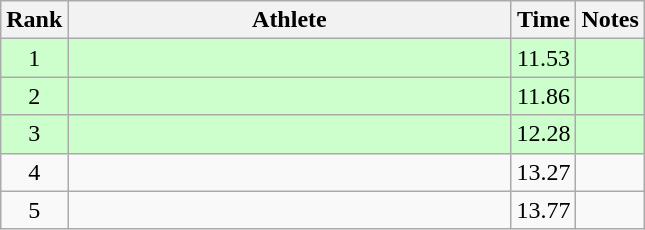<table class="wikitable" style="text-align:center">
<tr>
<th>Rank</th>
<th Style="width:18em">Athlete</th>
<th>Time</th>
<th>Notes</th>
</tr>
<tr style="background:#cfc">
<td>1</td>
<td style="text-align:left"></td>
<td>11.53</td>
<td></td>
</tr>
<tr style="background:#cfc">
<td>2</td>
<td style="text-align:left"></td>
<td>11.86</td>
<td></td>
</tr>
<tr style="background:#cfc">
<td>3</td>
<td style="text-align:left"></td>
<td>12.28</td>
<td></td>
</tr>
<tr>
<td>4</td>
<td style="text-align:left"></td>
<td>13.27</td>
<td></td>
</tr>
<tr>
<td>5</td>
<td style="text-align:left"></td>
<td>13.77</td>
<td></td>
</tr>
</table>
